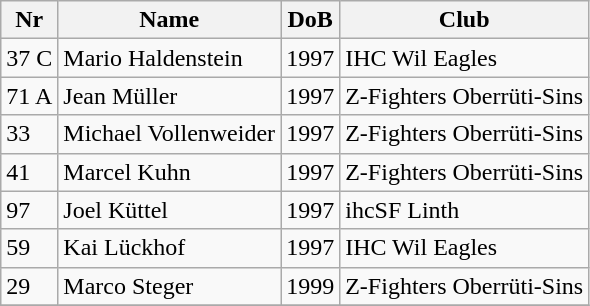<table class="wikitable">
<tr>
<th>Nr</th>
<th>Name</th>
<th>DoB</th>
<th>Club</th>
</tr>
<tr>
<td>37 C</td>
<td>Mario Haldenstein</td>
<td>1997</td>
<td>IHC Wil Eagles</td>
</tr>
<tr>
<td>71 A</td>
<td>Jean Müller</td>
<td>1997</td>
<td>Z-Fighters Oberrüti-Sins</td>
</tr>
<tr>
<td>33</td>
<td>Michael Vollenweider</td>
<td>1997</td>
<td>Z-Fighters Oberrüti-Sins</td>
</tr>
<tr>
<td>41</td>
<td>Marcel Kuhn</td>
<td>1997</td>
<td>Z-Fighters Oberrüti-Sins</td>
</tr>
<tr>
<td>97</td>
<td>Joel Küttel</td>
<td>1997</td>
<td>ihcSF Linth</td>
</tr>
<tr>
<td>59</td>
<td>Kai Lückhof</td>
<td>1997</td>
<td>IHC Wil Eagles</td>
</tr>
<tr>
<td>29</td>
<td>Marco Steger</td>
<td>1999</td>
<td>Z-Fighters Oberrüti-Sins</td>
</tr>
<tr>
</tr>
</table>
